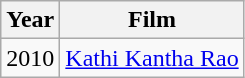<table class="wikitable">
<tr>
<th>Year</th>
<th>Film</th>
</tr>
<tr>
<td>2010</td>
<td><a href='#'>Kathi Kantha Rao</a></td>
</tr>
</table>
